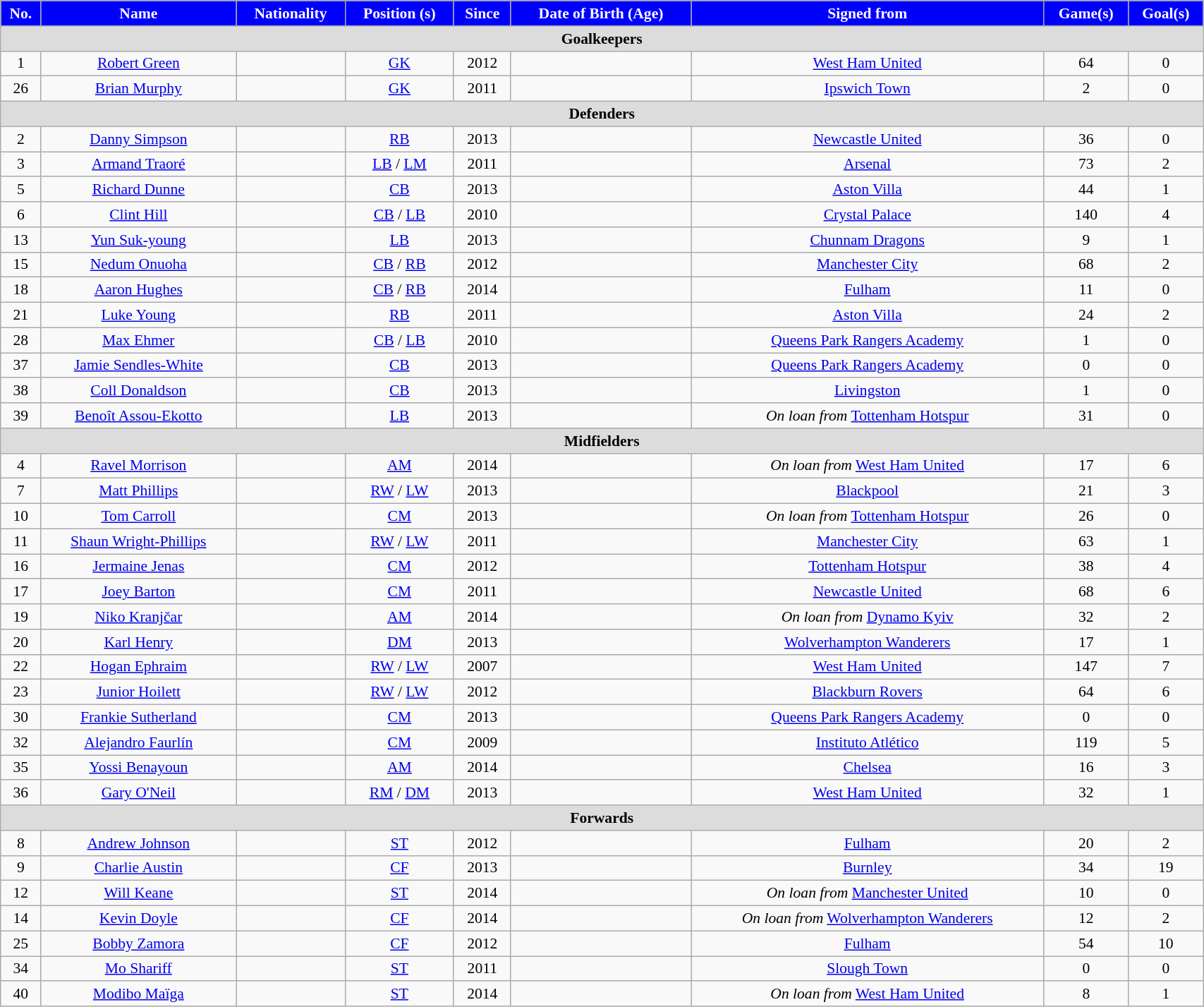<table class="wikitable" style="text-align:center; font-size:90%; width:90%;">
<tr>
<th style="background:#0000FF; color:white; text-align:center;">No.</th>
<th style="background:#0000FF; color:white; text-align:center;">Name</th>
<th style="background:#0000FF; color:white; text-align:center;">Nationality</th>
<th style="background:#0000FF; color:white; text-align:center;">Position (s)</th>
<th style="background:#0000FF; color:white; text-align:center;">Since</th>
<th style="background:#0000FF; color:white; text-align:center;">Date of Birth (Age)</th>
<th style="background:#0000FF; color:white; text-align:center;">Signed from</th>
<th style="background:#0000FF; color:white; text-align:center;">Game(s)</th>
<th style="background:#0000FF; color:white; text-align:center;">Goal(s)</th>
</tr>
<tr>
<th colspan="9" style="background:#dcdcdc; text-align:center;">Goalkeepers</th>
</tr>
<tr>
<td>1</td>
<td><a href='#'>Robert Green</a></td>
<td></td>
<td><a href='#'>GK</a></td>
<td>2012</td>
<td></td>
<td> <a href='#'>West Ham United</a></td>
<td>64</td>
<td>0</td>
</tr>
<tr>
<td>26</td>
<td><a href='#'>Brian Murphy</a></td>
<td></td>
<td><a href='#'>GK</a></td>
<td>2011</td>
<td></td>
<td> <a href='#'>Ipswich Town</a></td>
<td>2</td>
<td>0</td>
</tr>
<tr>
<th colspan="9" style="background:#dcdcdc; text-align:center;">Defenders</th>
</tr>
<tr>
<td>2</td>
<td><a href='#'>Danny Simpson</a></td>
<td></td>
<td><a href='#'>RB</a></td>
<td>2013</td>
<td></td>
<td> <a href='#'>Newcastle United</a></td>
<td>36</td>
<td>0</td>
</tr>
<tr>
<td>3</td>
<td><a href='#'>Armand Traoré</a></td>
<td></td>
<td><a href='#'>LB</a> / <a href='#'>LM</a></td>
<td>2011</td>
<td></td>
<td> <a href='#'>Arsenal</a></td>
<td>73</td>
<td>2</td>
</tr>
<tr>
<td>5</td>
<td><a href='#'>Richard Dunne</a></td>
<td></td>
<td><a href='#'>CB</a></td>
<td>2013</td>
<td></td>
<td> <a href='#'>Aston Villa</a></td>
<td>44</td>
<td>1</td>
</tr>
<tr>
<td>6</td>
<td><a href='#'>Clint Hill</a></td>
<td></td>
<td><a href='#'>CB</a> / <a href='#'>LB</a></td>
<td>2010</td>
<td></td>
<td> <a href='#'>Crystal Palace</a></td>
<td>140</td>
<td>4</td>
</tr>
<tr>
<td>13</td>
<td><a href='#'>Yun Suk-young</a></td>
<td></td>
<td><a href='#'>LB</a></td>
<td>2013</td>
<td></td>
<td> <a href='#'>Chunnam Dragons</a></td>
<td>9</td>
<td>1</td>
</tr>
<tr>
<td>15</td>
<td><a href='#'>Nedum Onuoha</a></td>
<td></td>
<td><a href='#'>CB</a> / <a href='#'>RB</a></td>
<td>2012</td>
<td></td>
<td> <a href='#'>Manchester City</a></td>
<td>68</td>
<td>2</td>
</tr>
<tr>
<td>18</td>
<td><a href='#'>Aaron Hughes</a></td>
<td></td>
<td><a href='#'>CB</a> / <a href='#'>RB</a></td>
<td>2014</td>
<td></td>
<td> <a href='#'>Fulham</a></td>
<td>11</td>
<td>0</td>
</tr>
<tr>
<td>21</td>
<td><a href='#'>Luke Young</a></td>
<td></td>
<td><a href='#'>RB</a></td>
<td>2011</td>
<td></td>
<td> <a href='#'>Aston Villa</a></td>
<td>24</td>
<td>2</td>
</tr>
<tr>
<td>28</td>
<td><a href='#'>Max Ehmer</a></td>
<td></td>
<td><a href='#'>CB</a> / <a href='#'>LB</a></td>
<td>2010</td>
<td></td>
<td> <a href='#'>Queens Park Rangers Academy</a></td>
<td>1</td>
<td>0</td>
</tr>
<tr>
<td>37</td>
<td><a href='#'>Jamie Sendles-White</a></td>
<td></td>
<td><a href='#'>CB</a></td>
<td>2013</td>
<td></td>
<td> <a href='#'>Queens Park Rangers Academy</a></td>
<td>0</td>
<td>0</td>
</tr>
<tr>
<td>38</td>
<td><a href='#'>Coll Donaldson</a></td>
<td></td>
<td><a href='#'>CB</a></td>
<td>2013</td>
<td></td>
<td> <a href='#'>Livingston</a></td>
<td>1</td>
<td>0</td>
</tr>
<tr>
<td>39</td>
<td><a href='#'>Benoît Assou-Ekotto</a></td>
<td></td>
<td><a href='#'>LB</a></td>
<td>2013</td>
<td></td>
<td><em>On loan from</em>  <a href='#'>Tottenham Hotspur</a></td>
<td>31</td>
<td>0</td>
</tr>
<tr>
<th colspan="9" style="background:#dcdcdc; text-align:center;">Midfielders</th>
</tr>
<tr>
<td>4</td>
<td><a href='#'>Ravel Morrison</a></td>
<td></td>
<td><a href='#'>AM</a></td>
<td>2014</td>
<td></td>
<td><em>On loan from</em>  <a href='#'>West Ham United</a></td>
<td>17</td>
<td>6</td>
</tr>
<tr>
<td>7</td>
<td><a href='#'>Matt Phillips</a></td>
<td></td>
<td><a href='#'>RW</a> / <a href='#'>LW</a></td>
<td>2013</td>
<td></td>
<td> <a href='#'>Blackpool</a></td>
<td>21</td>
<td>3</td>
</tr>
<tr>
<td>10</td>
<td><a href='#'>Tom Carroll</a></td>
<td></td>
<td><a href='#'>CM</a></td>
<td>2013</td>
<td></td>
<td><em>On loan from</em>  <a href='#'>Tottenham Hotspur</a></td>
<td>26</td>
<td>0</td>
</tr>
<tr>
<td>11</td>
<td><a href='#'>Shaun Wright-Phillips</a></td>
<td></td>
<td><a href='#'>RW</a> / <a href='#'>LW</a></td>
<td>2011</td>
<td></td>
<td> <a href='#'>Manchester City</a></td>
<td>63</td>
<td>1</td>
</tr>
<tr>
<td>16</td>
<td><a href='#'>Jermaine Jenas</a></td>
<td></td>
<td><a href='#'>CM</a></td>
<td>2012</td>
<td></td>
<td> <a href='#'>Tottenham Hotspur</a></td>
<td>38</td>
<td>4</td>
</tr>
<tr>
<td>17</td>
<td><a href='#'>Joey Barton</a></td>
<td></td>
<td><a href='#'>CM</a></td>
<td>2011</td>
<td></td>
<td> <a href='#'>Newcastle United</a></td>
<td>68</td>
<td>6</td>
</tr>
<tr>
<td>19</td>
<td><a href='#'>Niko Kranjčar</a></td>
<td></td>
<td><a href='#'>AM</a></td>
<td>2014</td>
<td></td>
<td><em>On loan from</em>  <a href='#'>Dynamo Kyiv</a></td>
<td>32</td>
<td>2</td>
</tr>
<tr>
<td>20</td>
<td><a href='#'>Karl Henry</a></td>
<td></td>
<td><a href='#'>DM</a></td>
<td>2013</td>
<td></td>
<td> <a href='#'>Wolverhampton Wanderers</a></td>
<td>17</td>
<td>1</td>
</tr>
<tr>
<td>22</td>
<td><a href='#'>Hogan Ephraim</a></td>
<td></td>
<td><a href='#'>RW</a> / <a href='#'>LW</a></td>
<td>2007</td>
<td></td>
<td> <a href='#'>West Ham United</a></td>
<td>147</td>
<td>7</td>
</tr>
<tr>
<td>23</td>
<td><a href='#'>Junior Hoilett</a></td>
<td></td>
<td><a href='#'>RW</a> / <a href='#'>LW</a></td>
<td>2012</td>
<td></td>
<td> <a href='#'>Blackburn Rovers</a></td>
<td>64</td>
<td>6</td>
</tr>
<tr>
<td>30</td>
<td><a href='#'>Frankie Sutherland</a></td>
<td></td>
<td><a href='#'>CM</a></td>
<td>2013</td>
<td></td>
<td> <a href='#'>Queens Park Rangers Academy</a></td>
<td>0</td>
<td>0</td>
</tr>
<tr>
<td>32</td>
<td><a href='#'>Alejandro Faurlín</a></td>
<td></td>
<td><a href='#'>CM</a></td>
<td>2009</td>
<td></td>
<td> <a href='#'>Instituto Atlético</a></td>
<td>119</td>
<td>5</td>
</tr>
<tr>
<td>35</td>
<td><a href='#'>Yossi Benayoun</a></td>
<td></td>
<td><a href='#'>AM</a></td>
<td>2014</td>
<td></td>
<td> <a href='#'>Chelsea</a></td>
<td>16</td>
<td>3</td>
</tr>
<tr>
<td>36</td>
<td><a href='#'>Gary O'Neil</a></td>
<td></td>
<td><a href='#'>RM</a> / <a href='#'>DM</a></td>
<td>2013</td>
<td></td>
<td> <a href='#'>West Ham United</a></td>
<td>32</td>
<td>1</td>
</tr>
<tr>
<th colspan="9" style="background:#dcdcdc; text-align:center;">Forwards</th>
</tr>
<tr>
<td>8</td>
<td><a href='#'>Andrew Johnson</a></td>
<td></td>
<td><a href='#'>ST</a></td>
<td>2012</td>
<td></td>
<td> <a href='#'>Fulham</a></td>
<td>20</td>
<td>2</td>
</tr>
<tr>
<td>9</td>
<td><a href='#'>Charlie Austin</a></td>
<td></td>
<td><a href='#'>CF</a></td>
<td>2013</td>
<td></td>
<td> <a href='#'>Burnley</a></td>
<td>34</td>
<td>19</td>
</tr>
<tr>
<td>12</td>
<td><a href='#'>Will Keane</a></td>
<td></td>
<td><a href='#'>ST</a></td>
<td>2014</td>
<td></td>
<td><em>On loan from</em>  <a href='#'>Manchester United</a></td>
<td>10</td>
<td>0</td>
</tr>
<tr>
<td>14</td>
<td><a href='#'>Kevin Doyle</a></td>
<td></td>
<td><a href='#'>CF</a></td>
<td>2014</td>
<td></td>
<td><em>On loan from</em>  <a href='#'>Wolverhampton Wanderers</a></td>
<td>12</td>
<td>2</td>
</tr>
<tr>
<td>25</td>
<td><a href='#'>Bobby Zamora</a></td>
<td></td>
<td><a href='#'>CF</a></td>
<td>2012</td>
<td></td>
<td> <a href='#'>Fulham</a></td>
<td>54</td>
<td>10</td>
</tr>
<tr>
<td>34</td>
<td><a href='#'>Mo Shariff</a></td>
<td></td>
<td><a href='#'>ST</a></td>
<td>2011</td>
<td></td>
<td> <a href='#'>Slough Town</a></td>
<td>0</td>
<td>0</td>
</tr>
<tr>
<td>40</td>
<td><a href='#'>Modibo Maïga</a></td>
<td></td>
<td><a href='#'>ST</a></td>
<td>2014</td>
<td></td>
<td><em>On loan from</em>  <a href='#'>West Ham United</a></td>
<td>8</td>
<td>1</td>
</tr>
</table>
